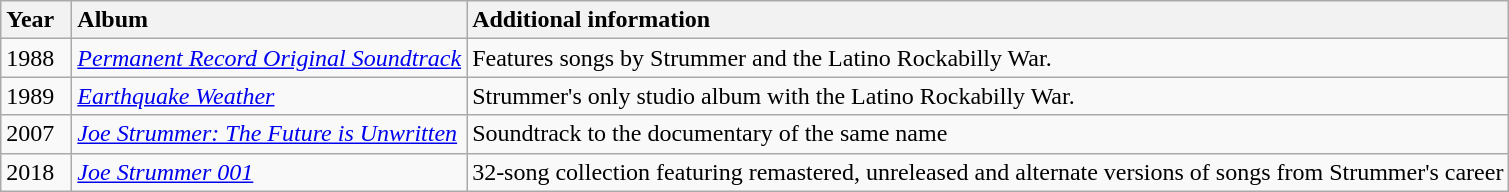<table class="wikitable">
<tr>
<th style="vertical-align:top; text-align:left; width:40px;">Year</th>
<th style="text-align:left; vertical-align:top;">Album</th>
<th style="text-align:left; vertical-align:top;">Additional information</th>
</tr>
<tr style="text-align:left; vertical-align:top;">
<td>1988</td>
<td><em><a href='#'>Permanent Record Original Soundtrack</a></em></td>
<td>Features songs by Strummer and the Latino Rockabilly War.</td>
</tr>
<tr>
<td style="text-align:left; vertical-align:top;">1989</td>
<td style="text-align:left; vertical-align:top;"><em><a href='#'>Earthquake Weather</a></em></td>
<td style="text-align:left; vertical-align:top;">Strummer's only studio album with the Latino Rockabilly War.</td>
</tr>
<tr>
<td style="text-align:left; vertical-align:top;">2007</td>
<td style="text-align:left; vertical-align:top;"><em><a href='#'>Joe Strummer: The Future is Unwritten</a></em></td>
<td style="text-align:left; vertical-align:top;">Soundtrack to the documentary of the same name</td>
</tr>
<tr>
<td style="text-align:left; vertical-align:top;">2018</td>
<td style="text-align:left; vertical-align:top;"><em><a href='#'>Joe Strummer 001</a></em></td>
<td style="text-align:left; vertical-align:top;">32-song collection featuring remastered, unreleased and alternate versions of songs from Strummer's career</td>
</tr>
</table>
